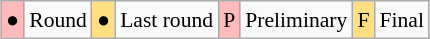<table class="wikitable" style="margin:0.5em auto; font-size:90%; line-height:1.25em;">
<tr>
<td bgcolor="#FFBBBB" align=center>●</td>
<td>Round</td>
<td bgcolor="#FFDF80" align=center>●</td>
<td>Last round</td>
<td bgcolor="#FFBBBB" align=center>P</td>
<td>Preliminary</td>
<td bgcolor="#FFDF80" align=center>F</td>
<td>Final</td>
</tr>
</table>
